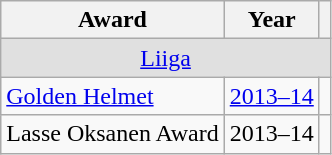<table class="wikitable">
<tr>
<th>Award</th>
<th>Year</th>
<th></th>
</tr>
<tr ALIGN="center" bgcolor="#e0e0e0">
<td colspan="3"><a href='#'>Liiga</a></td>
</tr>
<tr>
<td><a href='#'>Golden Helmet</a></td>
<td><a href='#'>2013–14</a></td>
<td></td>
</tr>
<tr>
<td>Lasse Oksanen Award</td>
<td>2013–14</td>
<td></td>
</tr>
</table>
